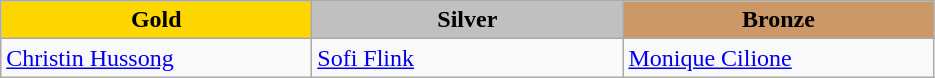<table class="wikitable" style="text-align:left">
<tr align="center">
<td width=200 bgcolor=gold><strong>Gold</strong></td>
<td width=200 bgcolor=silver><strong>Silver</strong></td>
<td width=200 bgcolor=CC9966><strong>Bronze</strong></td>
</tr>
<tr>
<td><a href='#'>Christin Hussong</a><br></td>
<td><a href='#'>Sofi Flink</a><br></td>
<td><a href='#'>Monique Cilione</a><br></td>
</tr>
</table>
